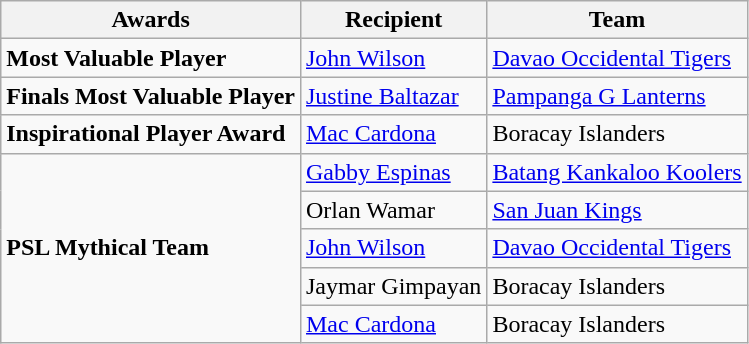<table class="wikitable">
<tr>
<th>Awards</th>
<th>Recipient</th>
<th>Team</th>
</tr>
<tr>
<td><strong>Most Valuable Player</strong></td>
<td><a href='#'>John Wilson</a></td>
<td><a href='#'>Davao Occidental Tigers</a></td>
</tr>
<tr>
<td><strong>Finals Most Valuable Player</strong></td>
<td><a href='#'>Justine Baltazar</a></td>
<td><a href='#'>Pampanga G Lanterns</a></td>
</tr>
<tr>
<td><strong>Inspirational Player Award</strong></td>
<td><a href='#'>Mac Cardona</a></td>
<td>Boracay Islanders</td>
</tr>
<tr>
<td rowspan="5"><strong>PSL Mythical Team</strong></td>
<td><a href='#'>Gabby Espinas</a></td>
<td><a href='#'>Batang Kankaloo Koolers</a></td>
</tr>
<tr>
<td>Orlan Wamar</td>
<td><a href='#'>San Juan Kings</a></td>
</tr>
<tr>
<td><a href='#'>John Wilson</a></td>
<td><a href='#'>Davao Occidental Tigers</a></td>
</tr>
<tr>
<td>Jaymar Gimpayan</td>
<td>Boracay Islanders</td>
</tr>
<tr>
<td><a href='#'>Mac Cardona</a></td>
<td>Boracay Islanders</td>
</tr>
</table>
